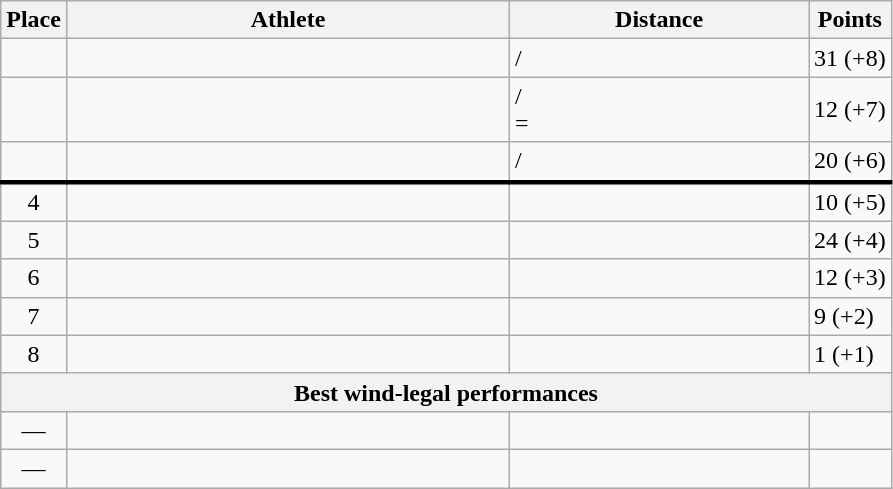<table class="wikitable sortable">
<tr>
<th>Place</th>
<th style="width:18em">Athlete</th>
<th style="width:12em">Distance</th>
<th>Points</th>
</tr>
<tr>
<td align=center></td>
<td></td>
<td>  /<br><em> </em></td>
<td>31 (+8)</td>
</tr>
<tr>
<td align=center></td>
<td></td>
<td>  /<br><em> </em> =</td>
<td>12 (+7)</td>
</tr>
<tr>
<td align=center></td>
<td></td>
<td>  /<br><em> </em></td>
<td>20 (+6)</td>
</tr>
<tr style="border-top:3px solid black;">
<td align=center>4</td>
<td></td>
<td> </td>
<td>10 (+5)</td>
</tr>
<tr>
<td align=center>5</td>
<td></td>
<td> </td>
<td>24 (+4)</td>
</tr>
<tr>
<td align=center>6</td>
<td></td>
<td> </td>
<td>12 (+3)</td>
</tr>
<tr>
<td align=center>7</td>
<td></td>
<td> </td>
<td>9 (+2)</td>
</tr>
<tr>
<td align=center>8</td>
<td></td>
<td> </td>
<td>1 (+1)</td>
</tr>
<tr>
<th align=center colspan=5>Best wind-legal performances</th>
</tr>
<tr>
<td align=center>—</td>
<td></td>
<td> </td>
<td></td>
</tr>
<tr>
<td align=center>—</td>
<td></td>
<td> </td>
<td></td>
</tr>
</table>
